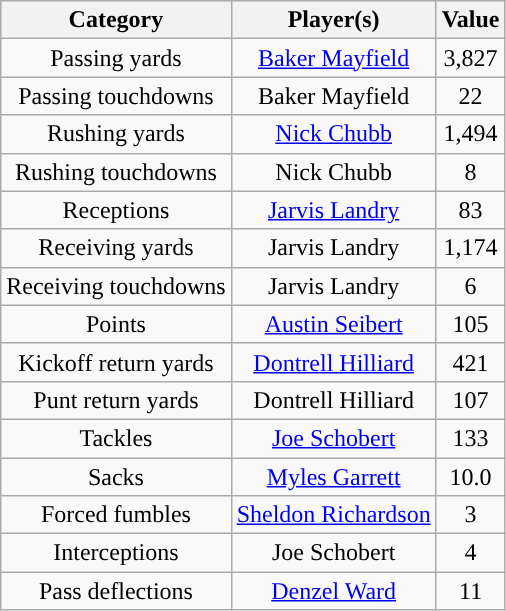<table class="wikitable" style="text-align:center">
<tr>
<th>Category</th>
<th>Player(s)</th>
<th>Value</th>
</tr>
<tr>
<td>Passing yards</td>
<td><a href='#'>Baker Mayfield</a></td>
<td>3,827</td>
</tr>
<tr>
<td>Passing touchdowns</td>
<td>Baker Mayfield</td>
<td>22</td>
</tr>
<tr>
<td>Rushing yards</td>
<td><a href='#'>Nick Chubb</a></td>
<td>1,494</td>
</tr>
<tr>
<td>Rushing touchdowns</td>
<td>Nick Chubb</td>
<td>8</td>
</tr>
<tr>
<td>Receptions</td>
<td><a href='#'>Jarvis Landry</a></td>
<td>83</td>
</tr>
<tr>
<td>Receiving yards</td>
<td>Jarvis Landry</td>
<td>1,174</td>
</tr>
<tr>
<td>Receiving touchdowns</td>
<td>Jarvis Landry</td>
<td>6</td>
</tr>
<tr>
<td>Points</td>
<td><a href='#'>Austin Seibert</a></td>
<td>105</td>
</tr>
<tr>
<td>Kickoff return yards</td>
<td><a href='#'>Dontrell Hilliard</a></td>
<td>421</td>
</tr>
<tr>
<td>Punt return yards</td>
<td>Dontrell Hilliard</td>
<td>107</td>
</tr>
<tr>
<td>Tackles</td>
<td><a href='#'>Joe Schobert</a></td>
<td>133</td>
</tr>
<tr>
<td>Sacks</td>
<td><a href='#'>Myles Garrett</a></td>
<td>10.0</td>
</tr>
<tr>
<td>Forced fumbles</td>
<td><a href='#'>Sheldon Richardson</a></td>
<td>3</td>
</tr>
<tr>
<td>Interceptions</td>
<td>Joe Schobert</td>
<td>4</td>
</tr>
<tr>
<td>Pass deflections</td>
<td><a href='#'>Denzel Ward</a></td>
<td>11</td>
</tr>
</table>
